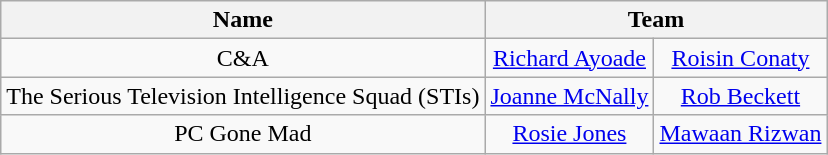<table class="wikitable" style="text-align:center">
<tr>
<th>Name</th>
<th colspan="2">Team</th>
</tr>
<tr>
<td>C&A</td>
<td><a href='#'>Richard Ayoade</a></td>
<td><a href='#'>Roisin Conaty</a></td>
</tr>
<tr>
<td>The Serious Television Intelligence Squad (STIs)</td>
<td><a href='#'>Joanne McNally</a></td>
<td><a href='#'>Rob Beckett</a></td>
</tr>
<tr>
<td>PC Gone Mad</td>
<td><a href='#'>Rosie Jones</a></td>
<td><a href='#'>Mawaan Rizwan</a></td>
</tr>
</table>
